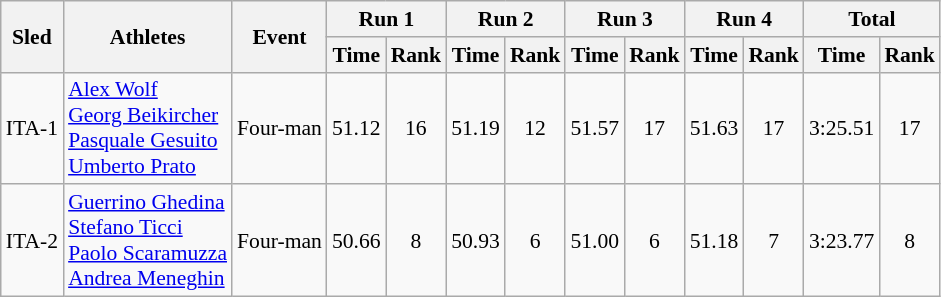<table class="wikitable"  border="1" style="font-size:90%">
<tr>
<th rowspan="2">Sled</th>
<th rowspan="2">Athletes</th>
<th rowspan="2">Event</th>
<th colspan="2">Run 1</th>
<th colspan="2">Run 2</th>
<th colspan="2">Run 3</th>
<th colspan="2">Run 4</th>
<th colspan="2">Total</th>
</tr>
<tr>
<th>Time</th>
<th>Rank</th>
<th>Time</th>
<th>Rank</th>
<th>Time</th>
<th>Rank</th>
<th>Time</th>
<th>Rank</th>
<th>Time</th>
<th>Rank</th>
</tr>
<tr>
<td align="center">ITA-1</td>
<td><a href='#'>Alex Wolf</a><br><a href='#'>Georg Beikircher</a><br><a href='#'>Pasquale Gesuito</a><br><a href='#'>Umberto Prato</a></td>
<td>Four-man</td>
<td align="center">51.12</td>
<td align="center">16</td>
<td align="center">51.19</td>
<td align="center">12</td>
<td align="center">51.57</td>
<td align="center">17</td>
<td align="center">51.63</td>
<td align="center">17</td>
<td align="center">3:25.51</td>
<td align="center">17</td>
</tr>
<tr>
<td align="center">ITA-2</td>
<td><a href='#'>Guerrino Ghedina</a><br><a href='#'>Stefano Ticci</a><br><a href='#'>Paolo Scaramuzza</a><br><a href='#'>Andrea Meneghin</a></td>
<td>Four-man</td>
<td align="center">50.66</td>
<td align="center">8</td>
<td align="center">50.93</td>
<td align="center">6</td>
<td align="center">51.00</td>
<td align="center">6</td>
<td align="center">51.18</td>
<td align="center">7</td>
<td align="center">3:23.77</td>
<td align="center">8</td>
</tr>
</table>
